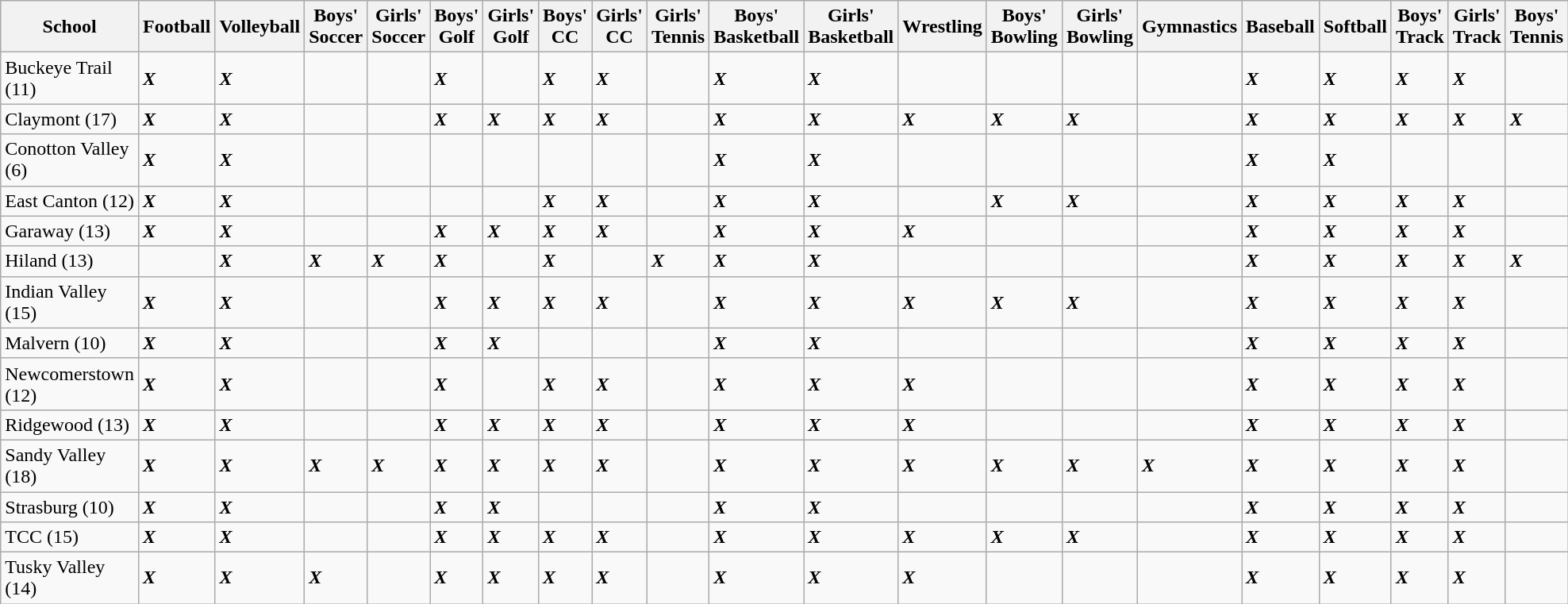<table class="wikitable">
<tr>
<th>School</th>
<th>Football</th>
<th>Volleyball</th>
<th>Boys' Soccer</th>
<th>Girls' Soccer</th>
<th>Boys' Golf</th>
<th>Girls' Golf</th>
<th>Boys' CC</th>
<th>Girls' CC</th>
<th>Girls' Tennis</th>
<th>Boys' Basketball</th>
<th>Girls' Basketball</th>
<th>Wrestling</th>
<th>Boys' Bowling</th>
<th>Girls' Bowling</th>
<th>Gymnastics</th>
<th>Baseball</th>
<th>Softball</th>
<th>Boys' Track</th>
<th>Girls' Track</th>
<th>Boys' Tennis</th>
</tr>
<tr>
<td>Buckeye Trail (11)</td>
<td><strong><em>X</em></strong></td>
<td><strong><em>X</em></strong></td>
<td></td>
<td></td>
<td><strong><em>X</em></strong></td>
<td></td>
<td><strong><em>X</em></strong></td>
<td><strong><em>X</em></strong></td>
<td></td>
<td><strong><em>X</em></strong></td>
<td><strong><em>X</em></strong></td>
<td></td>
<td></td>
<td></td>
<td></td>
<td><strong><em>X</em></strong></td>
<td><strong><em>X</em></strong></td>
<td><strong><em>X</em></strong></td>
<td><strong><em>X</em></strong></td>
<td></td>
</tr>
<tr>
<td>Claymont (17)</td>
<td><strong><em>X</em></strong></td>
<td><strong><em>X</em></strong></td>
<td></td>
<td></td>
<td><strong><em>X</em></strong></td>
<td><strong><em>X</em></strong></td>
<td><strong><em>X</em></strong></td>
<td><strong><em>X</em></strong></td>
<td></td>
<td><strong><em>X</em></strong></td>
<td><strong><em>X</em></strong></td>
<td><strong><em>X</em></strong></td>
<td><strong><em>X</em></strong></td>
<td><strong><em>X</em></strong></td>
<td></td>
<td><strong><em>X</em></strong></td>
<td><strong><em>X</em></strong></td>
<td><strong><em>X</em></strong></td>
<td><strong><em>X</em></strong></td>
<td><strong><em>X</em></strong></td>
</tr>
<tr>
<td>Conotton Valley (6)</td>
<td><strong><em>X</em></strong></td>
<td><strong><em>X</em></strong></td>
<td></td>
<td></td>
<td></td>
<td></td>
<td></td>
<td></td>
<td></td>
<td><strong><em>X</em></strong></td>
<td><strong><em>X</em></strong></td>
<td></td>
<td></td>
<td></td>
<td></td>
<td><strong><em>X</em></strong></td>
<td><strong><em>X</em></strong></td>
<td></td>
<td></td>
<td></td>
</tr>
<tr>
<td>East Canton (12)</td>
<td><strong><em>X</em></strong></td>
<td><strong><em>X</em></strong></td>
<td></td>
<td></td>
<td></td>
<td></td>
<td><strong><em>X</em></strong></td>
<td><strong><em>X</em></strong></td>
<td></td>
<td><strong><em>X</em></strong></td>
<td><strong><em>X</em></strong></td>
<td></td>
<td><strong><em>X</em></strong></td>
<td><strong><em>X</em></strong></td>
<td></td>
<td><strong><em>X</em></strong></td>
<td><strong><em>X</em></strong></td>
<td><strong><em>X</em></strong></td>
<td><strong><em>X</em></strong></td>
<td></td>
</tr>
<tr>
<td>Garaway (13)</td>
<td><strong><em>X</em></strong></td>
<td><strong><em>X</em></strong></td>
<td></td>
<td></td>
<td><strong><em>X</em></strong></td>
<td><strong><em>X</em></strong></td>
<td><strong><em>X</em></strong></td>
<td><strong><em>X</em></strong></td>
<td></td>
<td><strong><em>X</em></strong></td>
<td><strong><em>X</em></strong></td>
<td><strong><em>X</em></strong></td>
<td></td>
<td></td>
<td></td>
<td><strong><em>X</em></strong></td>
<td><strong><em>X</em></strong></td>
<td><strong><em>X</em></strong></td>
<td><strong><em>X</em></strong></td>
<td></td>
</tr>
<tr>
<td>Hiland (13)</td>
<td></td>
<td><strong><em>X</em></strong></td>
<td><strong><em>X</em></strong></td>
<td><strong><em>X</em></strong></td>
<td><strong><em>X</em></strong></td>
<td></td>
<td><strong><em>X</em></strong></td>
<td></td>
<td><strong><em>X</em></strong></td>
<td><strong><em>X</em></strong></td>
<td><strong><em>X</em></strong></td>
<td></td>
<td></td>
<td></td>
<td></td>
<td><strong><em>X</em></strong></td>
<td><strong><em>X</em></strong></td>
<td><strong><em>X</em></strong></td>
<td><strong><em>X</em></strong></td>
<td><strong><em>X</em></strong></td>
</tr>
<tr>
<td>Indian Valley (15)</td>
<td><strong><em>X</em></strong></td>
<td><strong><em>X</em></strong></td>
<td></td>
<td></td>
<td><strong><em>X</em></strong></td>
<td><strong><em>X</em></strong></td>
<td><strong><em>X</em></strong></td>
<td><strong><em>X</em></strong></td>
<td></td>
<td><strong><em>X</em></strong></td>
<td><strong><em>X</em></strong></td>
<td><strong><em>X</em></strong></td>
<td><strong><em>X</em></strong></td>
<td><strong><em>X</em></strong></td>
<td></td>
<td><strong><em>X</em></strong></td>
<td><strong><em>X</em></strong></td>
<td><strong><em>X</em></strong></td>
<td><strong><em>X</em></strong></td>
<td></td>
</tr>
<tr>
<td>Malvern (10)</td>
<td><strong><em>X</em></strong></td>
<td><strong><em>X</em></strong></td>
<td></td>
<td></td>
<td><strong><em>X</em></strong></td>
<td><strong><em>X</em></strong></td>
<td></td>
<td></td>
<td></td>
<td><strong><em>X</em></strong></td>
<td><strong><em>X</em></strong></td>
<td></td>
<td></td>
<td></td>
<td></td>
<td><strong><em>X</em></strong></td>
<td><strong><em>X</em></strong></td>
<td><strong><em>X</em></strong></td>
<td><strong><em>X</em></strong></td>
<td></td>
</tr>
<tr>
<td>Newcomerstown (12)</td>
<td><strong><em>X</em></strong></td>
<td><strong><em>X</em></strong></td>
<td></td>
<td></td>
<td><strong><em>X</em></strong></td>
<td></td>
<td><strong><em>X</em></strong></td>
<td><strong><em>X</em></strong></td>
<td></td>
<td><strong><em>X</em></strong></td>
<td><strong><em>X</em></strong></td>
<td><strong><em>X</em></strong></td>
<td></td>
<td></td>
<td></td>
<td><strong><em>X</em></strong></td>
<td><strong><em>X</em></strong></td>
<td><strong><em>X</em></strong></td>
<td><strong><em>X</em></strong></td>
<td></td>
</tr>
<tr>
<td>Ridgewood (13)</td>
<td><strong><em>X</em></strong></td>
<td><strong><em>X</em></strong></td>
<td></td>
<td></td>
<td><strong><em>X</em></strong></td>
<td><strong><em>X</em></strong></td>
<td><strong><em>X</em></strong></td>
<td><strong><em>X</em></strong></td>
<td></td>
<td><strong><em>X</em></strong></td>
<td><strong><em>X</em></strong></td>
<td><strong><em>X</em></strong></td>
<td></td>
<td></td>
<td></td>
<td><strong><em>X</em></strong></td>
<td><strong><em>X</em></strong></td>
<td><strong><em>X</em></strong></td>
<td><strong><em>X</em></strong></td>
<td></td>
</tr>
<tr>
<td>Sandy Valley (18)</td>
<td><strong><em>X</em></strong></td>
<td><strong><em>X</em></strong></td>
<td><strong><em>X</em></strong></td>
<td><strong><em>X</em></strong></td>
<td><strong><em>X</em></strong></td>
<td><strong><em>X</em></strong></td>
<td><strong><em>X</em></strong></td>
<td><strong><em>X</em></strong></td>
<td></td>
<td><strong><em>X</em></strong></td>
<td><strong><em>X</em></strong></td>
<td><strong><em>X</em></strong></td>
<td><strong><em>X</em></strong></td>
<td><strong><em>X</em></strong></td>
<td><strong><em>X</em></strong></td>
<td><strong><em>X</em></strong></td>
<td><strong><em>X</em></strong></td>
<td><strong><em>X</em></strong></td>
<td><strong><em>X</em></strong></td>
<td></td>
</tr>
<tr>
<td>Strasburg (10)</td>
<td><strong><em>X</em></strong></td>
<td><strong><em>X</em></strong></td>
<td></td>
<td></td>
<td><strong><em>X</em></strong></td>
<td><strong><em>X</em></strong></td>
<td></td>
<td></td>
<td></td>
<td><strong><em>X</em></strong></td>
<td><strong><em>X</em></strong></td>
<td></td>
<td></td>
<td></td>
<td></td>
<td><strong><em>X</em></strong></td>
<td><strong><em>X</em></strong></td>
<td><strong><em>X</em></strong></td>
<td><strong><em>X</em></strong></td>
<td></td>
</tr>
<tr>
<td>TCC (15)</td>
<td><strong><em>X</em></strong></td>
<td><strong><em>X</em></strong></td>
<td></td>
<td></td>
<td><strong><em>X</em></strong></td>
<td><strong><em>X</em></strong></td>
<td><strong><em>X</em></strong></td>
<td><strong><em>X</em></strong></td>
<td></td>
<td><strong><em>X</em></strong></td>
<td><strong><em>X</em></strong></td>
<td><strong><em>X</em></strong></td>
<td><strong><em>X</em></strong></td>
<td><strong><em>X</em></strong></td>
<td></td>
<td><strong><em>X</em></strong></td>
<td><strong><em>X</em></strong></td>
<td><strong><em>X</em></strong></td>
<td><strong><em>X</em></strong></td>
<td></td>
</tr>
<tr>
<td>Tusky Valley (14)</td>
<td><strong><em>X</em></strong></td>
<td><strong><em>X</em></strong></td>
<td><strong><em>X</em></strong></td>
<td></td>
<td><strong><em>X</em></strong></td>
<td><strong><em>X</em></strong></td>
<td><strong><em>X</em></strong></td>
<td><strong><em>X</em></strong></td>
<td></td>
<td><strong><em>X</em></strong></td>
<td><strong><em>X</em></strong></td>
<td><strong><em>X</em></strong></td>
<td></td>
<td></td>
<td></td>
<td><strong><em>X</em></strong></td>
<td><strong><em>X</em></strong></td>
<td><strong><em>X</em></strong></td>
<td><strong><em>X</em></strong></td>
<td></td>
</tr>
</table>
